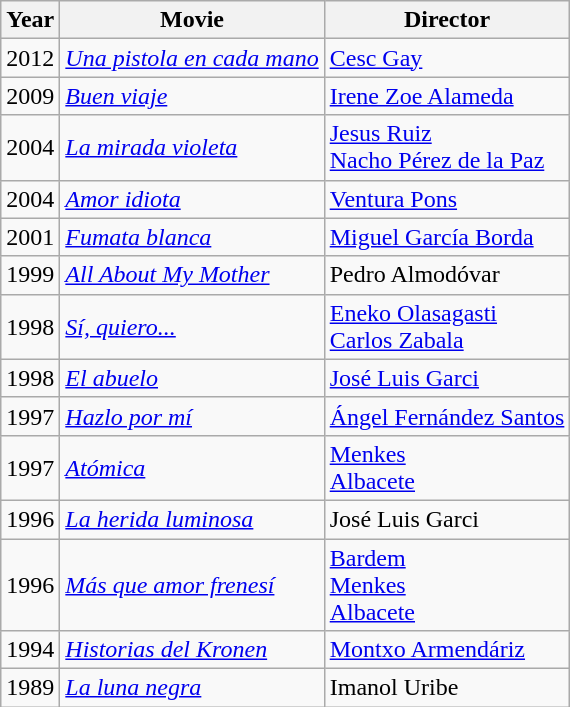<table class="wikitable sortable">
<tr>
<th><strong>Year</strong></th>
<th><strong>Movie</strong></th>
<th><strong>Director</strong></th>
</tr>
<tr>
<td>2012</td>
<td><em><a href='#'>Una pistola en cada mano</a></em></td>
<td><a href='#'>Cesc Gay</a></td>
</tr>
<tr>
<td>2009</td>
<td><em><a href='#'>Buen viaje</a></em></td>
<td><a href='#'>Irene Zoe Alameda</a></td>
</tr>
<tr>
<td>2004</td>
<td><em><a href='#'>La mirada violeta</a></em></td>
<td><a href='#'>Jesus Ruiz</a> <br> <a href='#'>Nacho Pérez de la Paz</a></td>
</tr>
<tr>
<td>2004</td>
<td><em><a href='#'>Amor idiota</a></em></td>
<td><a href='#'>Ventura Pons</a></td>
</tr>
<tr>
<td>2001</td>
<td><em><a href='#'>Fumata blanca</a></em></td>
<td><a href='#'>Miguel García Borda</a></td>
</tr>
<tr>
<td>1999</td>
<td><em><a href='#'>All About My Mother</a></em></td>
<td>Pedro Almodóvar</td>
</tr>
<tr>
<td>1998</td>
<td><em><a href='#'>Sí, quiero...</a></em></td>
<td><a href='#'>Eneko Olasagasti</a> <br> <a href='#'>Carlos Zabala</a></td>
</tr>
<tr>
<td>1998</td>
<td><em><a href='#'>El abuelo</a></em></td>
<td><a href='#'>José Luis Garci</a></td>
</tr>
<tr>
<td>1997</td>
<td><em><a href='#'>Hazlo por mí</a></em></td>
<td><a href='#'>Ángel Fernández Santos</a></td>
</tr>
<tr>
<td>1997</td>
<td><em><a href='#'>Atómica</a></em></td>
<td><a href='#'>Menkes</a> <br> <a href='#'>Albacete</a></td>
</tr>
<tr>
<td>1996</td>
<td><em><a href='#'>La herida luminosa</a></em></td>
<td>José Luis Garci</td>
</tr>
<tr>
<td>1996</td>
<td><em><a href='#'>Más que amor frenesí</a></em></td>
<td><a href='#'>Bardem</a><br> <a href='#'>Menkes</a> <br> <a href='#'>Albacete</a></td>
</tr>
<tr>
<td>1994</td>
<td><em><a href='#'>Historias del Kronen</a></em></td>
<td><a href='#'>Montxo Armendáriz</a></td>
</tr>
<tr>
<td>1989</td>
<td><em><a href='#'>La luna negra</a></em></td>
<td>Imanol Uribe</td>
</tr>
</table>
